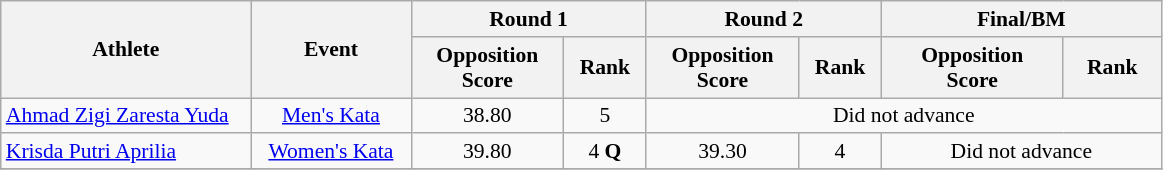<table class=wikitable style="text-align:center; font-size:90%">
<tr>
<th width="160" rowspan="2">Athlete</th>
<th width="100" rowspan="2">Event</th>
<th width="150" colspan="2">Round 1</th>
<th width="150" colspan="2">Round 2</th>
<th width="180" colspan="2">Final/BM</th>
</tr>
<tr>
<th>Opposition<br>Score</th>
<th>Rank</th>
<th>Opposition<br>Score</th>
<th>Rank</th>
<th>Opposition<br>Score</th>
<th>Rank</th>
</tr>
<tr>
<td align=left><a href='#'>Ahmad Zigi Zaresta Yuda</a></td>
<td align=centre><a href='#'>Men's Kata</a></td>
<td>38.80</td>
<td>5</td>
<td colspan="4">Did not advance</td>
</tr>
<tr>
<td align=left><a href='#'>Krisda Putri Aprilia</a></td>
<td align=centre><a href='#'>Women's Kata</a></td>
<td>39.80</td>
<td>4 <strong>Q</strong></td>
<td>39.30</td>
<td>4</td>
<td colspan="2">Did not advance</td>
</tr>
<tr>
</tr>
</table>
